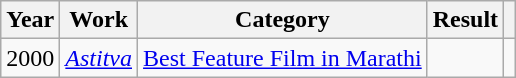<table class="wikitable">
<tr>
<th>Year</th>
<th>Work</th>
<th>Category</th>
<th>Result</th>
<th></th>
</tr>
<tr>
<td>2000</td>
<td><em><a href='#'>Astitva</a></em></td>
<td><a href='#'>Best Feature Film in Marathi</a></td>
<td></td>
<td></td>
</tr>
</table>
